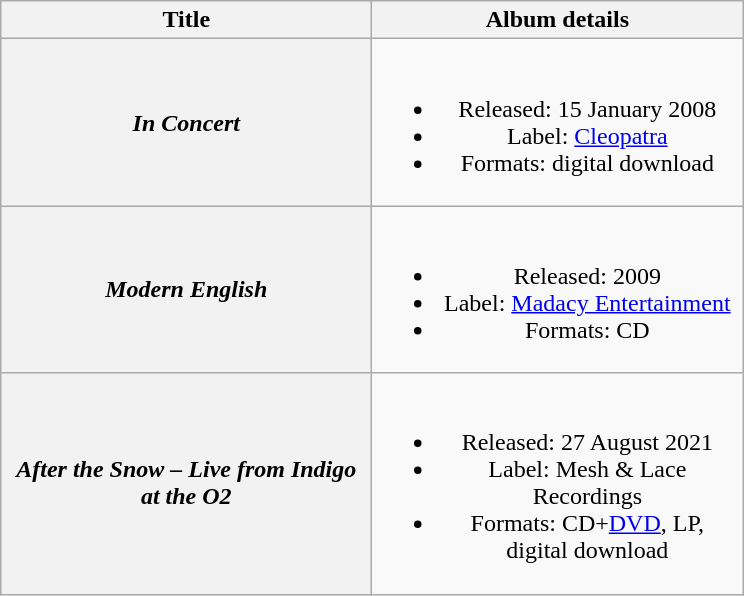<table class="wikitable plainrowheaders" style="text-align:center;">
<tr>
<th scope="col" style="width:15em;">Title</th>
<th scope="col" style="width:15em;">Album details</th>
</tr>
<tr>
<th scope="row"><em>In Concert</em></th>
<td><br><ul><li>Released: 15 January 2008</li><li>Label: <a href='#'>Cleopatra</a></li><li>Formats: digital download</li></ul></td>
</tr>
<tr>
<th scope="row"><em>Modern English</em></th>
<td><br><ul><li>Released: 2009</li><li>Label: <a href='#'>Madacy Entertainment</a></li><li>Formats: CD</li></ul></td>
</tr>
<tr>
<th scope="row"><em>After the Snow – Live from Indigo at the O2</em></th>
<td><br><ul><li>Released: 27 August 2021</li><li>Label: Mesh & Lace Recordings</li><li>Formats: CD+<a href='#'>DVD</a>, LP, digital download</li></ul></td>
</tr>
</table>
